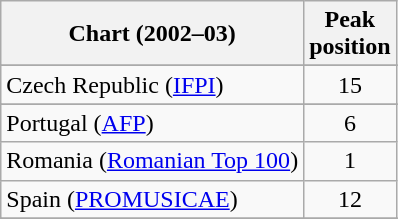<table class="wikitable sortable">
<tr>
<th>Chart (2002–03)</th>
<th>Peak<br>position</th>
</tr>
<tr>
</tr>
<tr>
<td>Czech Republic (<a href='#'>IFPI</a>)</td>
<td align="center">15</td>
</tr>
<tr>
</tr>
<tr>
</tr>
<tr>
</tr>
<tr>
</tr>
<tr>
<td>Portugal (<a href='#'>AFP</a>)</td>
<td align="center">6</td>
</tr>
<tr>
<td align="left">Romania (<a href='#'>Romanian Top 100</a>)</td>
<td align="center">1</td>
</tr>
<tr>
<td>Spain (<a href='#'>PROMUSICAE</a>)</td>
<td align="center">12</td>
</tr>
<tr>
</tr>
<tr>
</tr>
</table>
